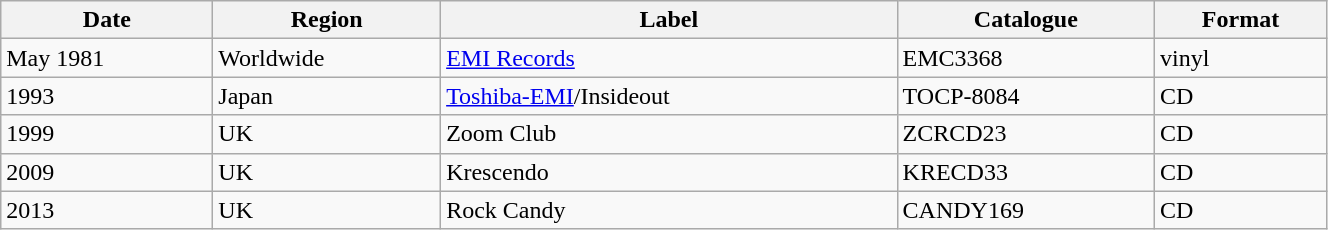<table class="wikitable" width="70%">
<tr>
<th>Date</th>
<th>Region</th>
<th>Label</th>
<th>Catalogue</th>
<th>Format</th>
</tr>
<tr>
<td>May 1981</td>
<td>Worldwide</td>
<td><a href='#'>EMI Records</a></td>
<td>EMC3368</td>
<td>vinyl</td>
</tr>
<tr>
<td>1993</td>
<td>Japan</td>
<td><a href='#'>Toshiba-EMI</a>/Insideout</td>
<td>TOCP-8084</td>
<td>CD</td>
</tr>
<tr>
<td>1999</td>
<td>UK</td>
<td>Zoom Club</td>
<td>ZCRCD23</td>
<td>CD</td>
</tr>
<tr>
<td>2009</td>
<td>UK</td>
<td>Krescendo</td>
<td>KRECD33</td>
<td>CD</td>
</tr>
<tr>
<td>2013</td>
<td>UK</td>
<td>Rock Candy</td>
<td>CANDY169</td>
<td>CD</td>
</tr>
</table>
